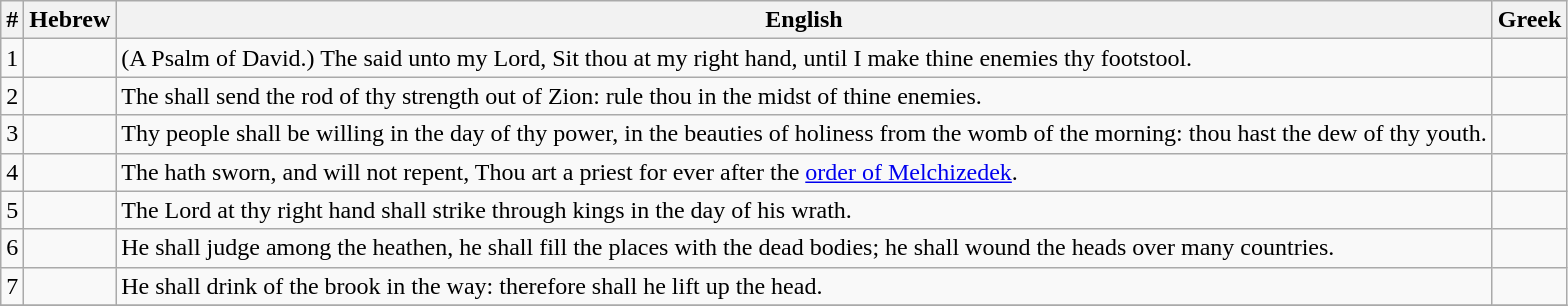<table class=wikitable>
<tr>
<th>#</th>
<th>Hebrew</th>
<th>English</th>
<th>Greek</th>
</tr>
<tr>
<td style="text-align:right">1</td>
<td style="text-align:right"></td>
<td>(A Psalm of David.) The  said unto my Lord, Sit thou at my right hand, until I make thine enemies thy footstool.</td>
<td></td>
</tr>
<tr>
<td style="text-align:right">2</td>
<td style="text-align:right"></td>
<td>The  shall send the rod of thy strength out of Zion: rule thou in the midst of thine enemies.</td>
<td></td>
</tr>
<tr>
<td style="text-align:right">3</td>
<td style="text-align:right"></td>
<td>Thy people shall be willing in the day of thy power, in the beauties of holiness from the womb of the morning: thou hast the dew of thy youth.</td>
<td></td>
</tr>
<tr>
<td style="text-align:right">4</td>
<td style="text-align:right"></td>
<td>The  hath sworn, and will not repent, Thou art a priest for ever after the <a href='#'>order of Melchizedek</a>.</td>
<td></td>
</tr>
<tr>
<td style="text-align:right">5</td>
<td style="text-align:right"></td>
<td>The Lord at thy right hand shall strike through kings in the day of his wrath.</td>
<td></td>
</tr>
<tr>
<td style="text-align:right">6</td>
<td style="text-align:right"></td>
<td>He shall judge among the heathen, he shall fill the places with the dead bodies; he shall wound the heads over many countries.</td>
<td></td>
</tr>
<tr>
<td style="text-align:right">7</td>
<td style="text-align:right"></td>
<td>He shall drink of the brook in the way: therefore shall he lift up the head.</td>
<td></td>
</tr>
<tr>
</tr>
</table>
